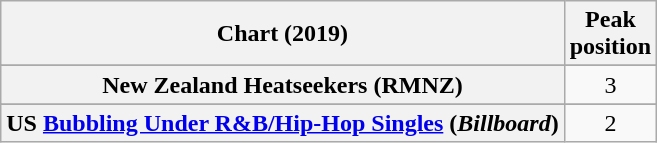<table class="wikitable sortable plainrowheaders" style="text-align:center">
<tr>
<th scope="col">Chart (2019)</th>
<th scope="col">Peak<br>position</th>
</tr>
<tr>
</tr>
<tr>
<th scope="row">New Zealand Heatseekers (RMNZ)</th>
<td>3</td>
</tr>
<tr>
</tr>
<tr>
</tr>
<tr>
</tr>
<tr>
<th scope="row">US <a href='#'>Bubbling Under R&B/Hip-Hop Singles</a> (<em>Billboard</em>)</th>
<td>2</td>
</tr>
</table>
